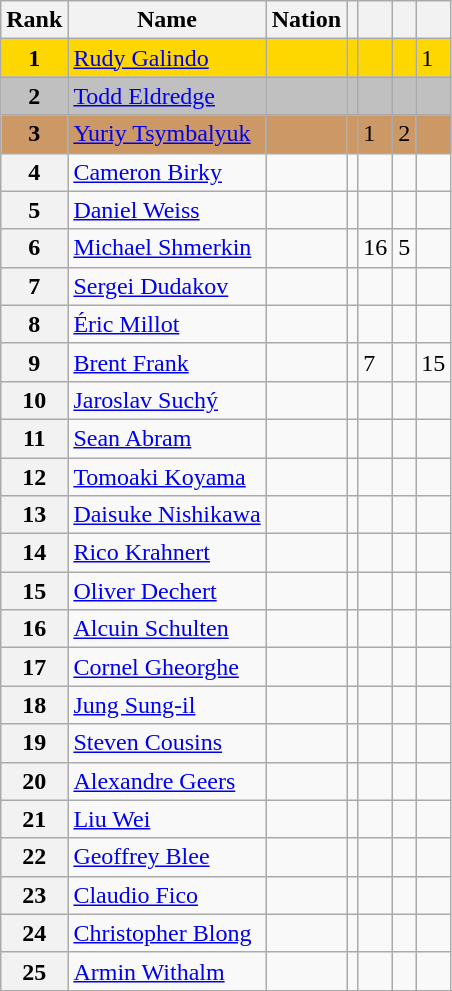<table class="wikitable sortable">
<tr>
<th>Rank</th>
<th>Name</th>
<th>Nation</th>
<th></th>
<th></th>
<th></th>
<th></th>
</tr>
<tr bgcolor=gold>
<td align=center><strong>1</strong></td>
<td><a href='#'>Rudy Galindo</a></td>
<td></td>
<td></td>
<td></td>
<td></td>
<td>1</td>
</tr>
<tr bgcolor=silver>
<td align=center><strong>2</strong></td>
<td><a href='#'>Todd Eldredge</a></td>
<td></td>
<td></td>
<td></td>
<td></td>
<td></td>
</tr>
<tr bgcolor=cc9966>
<td align=center><strong>3</strong></td>
<td><a href='#'>Yuriy Tsymbalyuk</a></td>
<td></td>
<td></td>
<td>1</td>
<td>2</td>
<td></td>
</tr>
<tr>
<th>4</th>
<td><a href='#'>Cameron Birky</a></td>
<td></td>
<td></td>
<td></td>
<td></td>
<td></td>
</tr>
<tr>
<th>5</th>
<td><a href='#'>Daniel Weiss</a></td>
<td></td>
<td></td>
<td></td>
<td></td>
<td></td>
</tr>
<tr>
<th>6</th>
<td><a href='#'>Michael Shmerkin</a></td>
<td></td>
<td></td>
<td>16</td>
<td>5</td>
<td></td>
</tr>
<tr>
<th>7</th>
<td><a href='#'>Sergei Dudakov</a></td>
<td></td>
<td></td>
<td></td>
<td></td>
<td></td>
</tr>
<tr>
<th>8</th>
<td><a href='#'>Éric Millot</a></td>
<td></td>
<td></td>
<td></td>
<td></td>
<td></td>
</tr>
<tr>
<th>9</th>
<td><a href='#'>Brent Frank</a></td>
<td></td>
<td></td>
<td>7</td>
<td></td>
<td>15</td>
</tr>
<tr>
<th>10</th>
<td><a href='#'>Jaroslav Suchý</a></td>
<td></td>
<td></td>
<td></td>
<td></td>
<td></td>
</tr>
<tr>
<th>11</th>
<td><a href='#'>Sean Abram</a></td>
<td></td>
<td></td>
<td></td>
<td></td>
<td></td>
</tr>
<tr>
<th>12</th>
<td><a href='#'>Tomoaki Koyama</a></td>
<td></td>
<td></td>
<td></td>
<td></td>
<td></td>
</tr>
<tr>
<th>13</th>
<td><a href='#'>Daisuke Nishikawa</a></td>
<td></td>
<td></td>
<td></td>
<td></td>
<td></td>
</tr>
<tr>
<th>14</th>
<td><a href='#'>Rico Krahnert</a></td>
<td></td>
<td></td>
<td></td>
<td></td>
<td></td>
</tr>
<tr>
<th>15</th>
<td><a href='#'>Oliver Dechert</a></td>
<td></td>
<td></td>
<td></td>
<td></td>
<td></td>
</tr>
<tr>
<th>16</th>
<td><a href='#'>Alcuin Schulten</a></td>
<td></td>
<td></td>
<td></td>
<td></td>
<td></td>
</tr>
<tr>
<th>17</th>
<td><a href='#'>Cornel Gheorghe</a></td>
<td></td>
<td></td>
<td></td>
<td></td>
<td></td>
</tr>
<tr>
<th>18</th>
<td><a href='#'>Jung Sung-il</a></td>
<td></td>
<td></td>
<td></td>
<td></td>
<td></td>
</tr>
<tr>
<th>19</th>
<td><a href='#'>Steven Cousins</a></td>
<td></td>
<td></td>
<td></td>
<td></td>
<td></td>
</tr>
<tr>
<th>20</th>
<td><a href='#'>Alexandre Geers</a></td>
<td></td>
<td></td>
<td></td>
<td></td>
<td></td>
</tr>
<tr>
<th>21</th>
<td><a href='#'>Liu Wei</a></td>
<td></td>
<td></td>
<td></td>
<td></td>
<td></td>
</tr>
<tr>
<th>22</th>
<td><a href='#'>Geoffrey Blee</a></td>
<td></td>
<td></td>
<td></td>
<td></td>
<td></td>
</tr>
<tr>
<th>23</th>
<td><a href='#'>Claudio Fico</a></td>
<td></td>
<td></td>
<td></td>
<td></td>
<td></td>
</tr>
<tr>
<th>24</th>
<td><a href='#'>Christopher Blong</a></td>
<td></td>
<td></td>
<td></td>
<td></td>
<td></td>
</tr>
<tr>
<th>25</th>
<td><a href='#'>Armin Withalm</a></td>
<td></td>
<td></td>
<td></td>
<td></td>
<td></td>
</tr>
</table>
